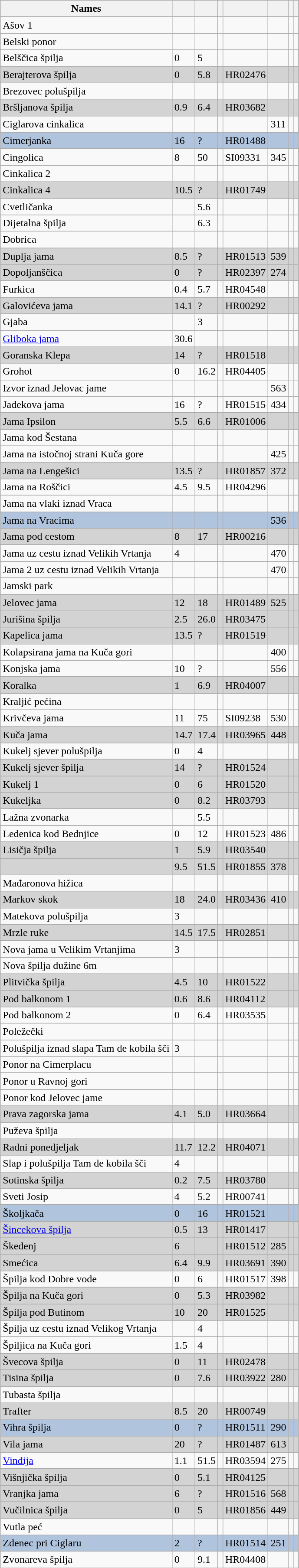<table class="wikitable sortable sticky-header">
<tr>
<th>Names</th>
<th></th>
<th></th>
<th></th>
<th></th>
<th></th>
<th></th>
<th></th>
</tr>
<tr>
<td>Ašov 1</td>
<td></td>
<td></td>
<td></td>
<td></td>
<td></td>
<td></td>
<td></td>
</tr>
<tr>
<td>Belski ponor</td>
<td></td>
<td></td>
<td></td>
<td></td>
<td></td>
<td></td>
<td></td>
</tr>
<tr>
<td>Belščica špilja</td>
<td>0</td>
<td>5</td>
<td></td>
<td></td>
<td></td>
<td></td>
<td></td>
</tr>
<tr bgcolor="LightGray">
<td>Berajterova špilja</td>
<td>0</td>
<td>5.8</td>
<td></td>
<td>HR02476</td>
<td></td>
<td></td>
<td></td>
</tr>
<tr>
<td>Brezovec polušpilja</td>
<td></td>
<td></td>
<td></td>
<td></td>
<td></td>
<td></td>
<td></td>
</tr>
<tr bgcolor="LightGray">
<td>Bršljanova špilja</td>
<td>0.9</td>
<td>6.4</td>
<td></td>
<td>HR03682</td>
<td></td>
<td></td>
<td></td>
</tr>
<tr>
<td>Ciglarova cinkalica</td>
<td></td>
<td></td>
<td></td>
<td></td>
<td>311</td>
<td></td>
<td></td>
</tr>
<tr bgcolor="LightSteelBlue">
<td>Cimerjanka</td>
<td>16</td>
<td>?</td>
<td></td>
<td>HR01488</td>
<td></td>
<td></td>
<td></td>
</tr>
<tr>
<td>Cingolica </td>
<td>8</td>
<td>50</td>
<td></td>
<td>SI09331</td>
<td>345</td>
<td></td>
<td></td>
</tr>
<tr>
<td>Cinkalica 2</td>
<td></td>
<td></td>
<td></td>
<td></td>
<td></td>
<td></td>
<td></td>
</tr>
<tr bgcolor="LightGray">
<td>Cinkalica 4</td>
<td>10.5</td>
<td>?</td>
<td> </td>
<td>HR01749</td>
<td></td>
<td></td>
<td></td>
</tr>
<tr>
<td>Cvetličanka</td>
<td></td>
<td>5.6</td>
<td></td>
<td></td>
<td></td>
<td></td>
<td></td>
</tr>
<tr>
<td>Dijetalna špilja</td>
<td></td>
<td>6.3</td>
<td></td>
<td></td>
<td></td>
<td></td>
<td></td>
</tr>
<tr>
<td>Dobrica</td>
<td></td>
<td></td>
<td></td>
<td></td>
<td></td>
<td></td>
<td></td>
</tr>
<tr bgcolor="LightGray">
<td>Duplja jama</td>
<td>8.5</td>
<td>?</td>
<td></td>
<td>HR01513</td>
<td>539</td>
<td></td>
<td></td>
</tr>
<tr bgcolor="LightGray">
<td>Dopoljanščica</td>
<td>0</td>
<td>?</td>
<td></td>
<td>HR02397</td>
<td>274</td>
<td></td>
<td></td>
</tr>
<tr>
<td>Furkica</td>
<td>0.4</td>
<td>5.7</td>
<td></td>
<td>HR04548</td>
<td></td>
<td></td>
<td></td>
</tr>
<tr bgcolor="LightGray">
<td>Galovićeva jama</td>
<td>14.1</td>
<td>?</td>
<td></td>
<td>HR00292</td>
<td></td>
<td></td>
<td></td>
</tr>
<tr>
<td>Gjaba</td>
<td></td>
<td>3</td>
<td></td>
<td></td>
<td></td>
<td></td>
<td></td>
</tr>
<tr>
<td><a href='#'>Gliboka jama</a></td>
<td>30.6</td>
<td></td>
<td></td>
<td></td>
<td></td>
<td></td>
<td></td>
</tr>
<tr bgcolor="LightGray">
<td>Goranska Klepa</td>
<td>14</td>
<td>?</td>
<td></td>
<td>HR01518</td>
<td></td>
<td></td>
<td></td>
</tr>
<tr>
<td>Grohot</td>
<td>0</td>
<td>16.2</td>
<td></td>
<td>HR04405</td>
<td></td>
<td></td>
<td></td>
</tr>
<tr>
<td>Izvor iznad Jelovac jame</td>
<td></td>
<td></td>
<td></td>
<td></td>
<td>563</td>
<td></td>
<td></td>
</tr>
<tr>
<td>Jadekova jama</td>
<td>16</td>
<td>?</td>
<td></td>
<td>HR01515</td>
<td>434</td>
<td></td>
<td></td>
</tr>
<tr bgcolor="LightGray">
<td>Jama Ipsilon</td>
<td>5.5</td>
<td>6.6</td>
<td></td>
<td>HR01006</td>
<td></td>
<td></td>
<td></td>
</tr>
<tr>
<td>Jama kod Šestana</td>
<td></td>
<td></td>
<td></td>
<td></td>
<td></td>
<td></td>
<td></td>
</tr>
<tr>
<td>Jama na istočnoj strani Kuča gore</td>
<td></td>
<td></td>
<td></td>
<td></td>
<td>425</td>
<td></td>
<td></td>
</tr>
<tr bgcolor="LightGray">
<td>Jama na Lengešici</td>
<td>13.5</td>
<td>?</td>
<td></td>
<td>HR01857</td>
<td>372</td>
<td></td>
<td></td>
</tr>
<tr>
<td>Jama na Roščici</td>
<td>4.5</td>
<td>9.5</td>
<td></td>
<td>HR04296</td>
<td></td>
<td></td>
<td></td>
</tr>
<tr>
<td>Jama na vlaki iznad Vraca</td>
<td></td>
<td></td>
<td></td>
<td></td>
<td></td>
<td></td>
<td></td>
</tr>
<tr bgcolor="LightSteelBlue">
<td>Jama na Vracima</td>
<td></td>
<td></td>
<td></td>
<td></td>
<td>536</td>
<td></td>
<td></td>
</tr>
<tr bgcolor="LightGray">
<td>Jama pod cestom</td>
<td>8</td>
<td>17</td>
<td></td>
<td>HR00216</td>
<td></td>
<td></td>
<td></td>
</tr>
<tr>
<td>Jama uz cestu iznad Velikih Vrtanja</td>
<td>4</td>
<td></td>
<td></td>
<td></td>
<td>470</td>
<td></td>
<td></td>
</tr>
<tr>
<td>Jama 2 uz cestu iznad Velikih Vrtanja</td>
<td></td>
<td></td>
<td></td>
<td></td>
<td>470</td>
<td></td>
<td></td>
</tr>
<tr>
<td>Jamski park</td>
<td></td>
<td></td>
<td></td>
<td></td>
<td></td>
<td></td>
<td></td>
</tr>
<tr bgcolor="LightGray">
<td>Jelovec jama</td>
<td>12</td>
<td>18</td>
<td></td>
<td>HR01489</td>
<td>525</td>
<td></td>
<td></td>
</tr>
<tr bgcolor="LightGray">
<td>Jurišina špilja</td>
<td>2.5</td>
<td>26.0</td>
<td></td>
<td>HR03475</td>
<td></td>
<td></td>
<td></td>
</tr>
<tr bgcolor="LightGray">
<td>Kapelica jama</td>
<td>13.5</td>
<td>?</td>
<td></td>
<td>HR01519</td>
<td></td>
<td></td>
<td></td>
</tr>
<tr>
<td>Kolapsirana jama na Kuča gori</td>
<td></td>
<td></td>
<td></td>
<td></td>
<td>400</td>
<td></td>
<td></td>
</tr>
<tr>
<td>Konjska jama</td>
<td>10</td>
<td>?</td>
<td></td>
<td></td>
<td>556</td>
<td></td>
<td></td>
</tr>
<tr bgcolor="LightGray">
<td>Koralka</td>
<td>1</td>
<td>6.9</td>
<td></td>
<td>HR04007</td>
<td></td>
<td></td>
<td></td>
</tr>
<tr>
<td>Kraljić pećina</td>
<td></td>
<td></td>
<td></td>
<td></td>
<td></td>
<td></td>
<td></td>
</tr>
<tr>
<td>Krivčeva jama </td>
<td>11</td>
<td>75</td>
<td></td>
<td>SI09238</td>
<td>530</td>
<td></td>
<td></td>
</tr>
<tr bgcolor="LightGray">
<td>Kuča jama</td>
<td>14.7</td>
<td>17.4</td>
<td></td>
<td>HR03965</td>
<td>448</td>
<td></td>
<td></td>
</tr>
<tr>
<td>Kukelj sjever polušpilja</td>
<td>0</td>
<td>4</td>
<td></td>
<td></td>
<td></td>
<td></td>
<td></td>
</tr>
<tr bgcolor="LightGray">
<td>Kukelj sjever špilja</td>
<td>14</td>
<td>?</td>
<td></td>
<td>HR01524</td>
<td></td>
<td></td>
<td></td>
</tr>
<tr bgcolor="LightGray">
<td>Kukelj 1</td>
<td>0</td>
<td>6</td>
<td></td>
<td>HR01520</td>
<td></td>
<td></td>
<td></td>
</tr>
<tr bgcolor="LightGray">
<td>Kukeljka</td>
<td>0</td>
<td>8.2</td>
<td></td>
<td>HR03793</td>
<td></td>
<td></td>
<td></td>
</tr>
<tr>
<td>Lažna zvonarka</td>
<td></td>
<td>5.5</td>
<td></td>
<td></td>
<td></td>
<td></td>
<td></td>
</tr>
<tr>
<td>Ledenica kod Bednjice</td>
<td>0</td>
<td>12</td>
<td></td>
<td>HR01523</td>
<td>486</td>
<td></td>
<td></td>
</tr>
<tr bgcolor="LightGray">
<td>Lisičja špilja</td>
<td>1</td>
<td>5.9</td>
<td></td>
<td>HR03540</td>
<td></td>
<td></td>
<td></td>
</tr>
<tr bgcolor="LightGray">
<td></td>
<td>9.5</td>
<td>51.5</td>
<td></td>
<td>HR01855</td>
<td>378</td>
<td></td>
<td></td>
</tr>
<tr>
<td>Mađaronova hižica</td>
<td></td>
<td></td>
<td></td>
<td></td>
<td></td>
<td></td>
<td></td>
</tr>
<tr bgcolor="LightGray">
<td>Markov skok</td>
<td>18</td>
<td>24.0</td>
<td> </td>
<td>HR03436</td>
<td>410</td>
<td></td>
<td></td>
</tr>
<tr>
<td>Matekova polušpilja</td>
<td>3</td>
<td></td>
<td></td>
<td></td>
<td></td>
<td></td>
<td></td>
</tr>
<tr bgcolor="LightGray">
<td>Mrzle ruke</td>
<td>14.5</td>
<td>17.5</td>
<td></td>
<td>HR02851</td>
<td></td>
<td></td>
<td></td>
</tr>
<tr>
<td>Nova jama u Velikim Vrtanjima</td>
<td>3</td>
<td></td>
<td></td>
<td></td>
<td></td>
<td></td>
<td></td>
</tr>
<tr>
<td>Nova špilja dužine 6m</td>
<td></td>
<td></td>
<td></td>
<td></td>
<td></td>
<td></td>
<td></td>
</tr>
<tr bgcolor="LightGray">
<td>Plitvička špilja</td>
<td>4.5</td>
<td>10</td>
<td></td>
<td>HR01522</td>
<td></td>
<td></td>
<td></td>
</tr>
<tr bgcolor="LightGray">
<td>Pod balkonom 1</td>
<td>0.6</td>
<td>8.6</td>
<td></td>
<td>HR04112</td>
<td></td>
<td></td>
<td></td>
</tr>
<tr>
<td>Pod balkonom 2</td>
<td>0</td>
<td>6.4</td>
<td></td>
<td>HR03535</td>
<td></td>
<td></td>
<td></td>
</tr>
<tr>
<td>Poležečki</td>
<td></td>
<td></td>
<td></td>
<td></td>
<td></td>
<td></td>
<td></td>
</tr>
<tr>
<td>Polušpilja iznad slapa Tam de kobila šči</td>
<td>3</td>
<td></td>
<td></td>
<td></td>
<td></td>
<td></td>
<td></td>
</tr>
<tr>
<td>Ponor na Cimerplacu</td>
<td></td>
<td></td>
<td></td>
<td></td>
<td></td>
<td></td>
<td></td>
</tr>
<tr>
<td>Ponor u Ravnoj gori</td>
<td></td>
<td></td>
<td></td>
<td></td>
<td></td>
<td></td>
<td></td>
</tr>
<tr>
<td>Ponor kod Jelovec jame</td>
<td></td>
<td></td>
<td></td>
<td></td>
<td></td>
<td></td>
<td></td>
</tr>
<tr bgcolor="LightGray">
<td>Prava zagorska jama</td>
<td>4.1</td>
<td>5.0</td>
<td></td>
<td>HR03664</td>
<td></td>
<td></td>
<td></td>
</tr>
<tr>
<td>Puževa špilja</td>
<td></td>
<td></td>
<td></td>
<td></td>
<td></td>
<td></td>
<td></td>
</tr>
<tr bgcolor="LightGray">
<td>Radni ponedjeljak</td>
<td>11.7</td>
<td>12.2</td>
<td></td>
<td>HR04071</td>
<td></td>
<td></td>
<td></td>
</tr>
<tr>
<td>Slap i polušpilja Tam de kobila šči</td>
<td>4</td>
<td></td>
<td></td>
<td></td>
<td></td>
<td></td>
<td></td>
</tr>
<tr bgcolor="LightGray">
<td>Sotinska špilja</td>
<td>0.2</td>
<td>7.5</td>
<td></td>
<td>HR03780</td>
<td></td>
<td></td>
<td></td>
</tr>
<tr>
<td>Sveti Josip</td>
<td>4</td>
<td>5.2</td>
<td></td>
<td>HR00741</td>
<td></td>
<td></td>
<td></td>
</tr>
<tr bgcolor="LightSteelBlue">
<td>Školjkača</td>
<td>0</td>
<td>16</td>
<td></td>
<td>HR01521</td>
<td></td>
<td></td>
<td></td>
</tr>
<tr bgcolor="LightGray">
<td><a href='#'>Šincekova špilja</a> </td>
<td>0.5</td>
<td>13</td>
<td></td>
<td>HR01417</td>
<td></td>
<td></td>
<td></td>
</tr>
<tr bgcolor="LightGray">
<td>Škedenj</td>
<td>6</td>
<td></td>
<td></td>
<td>HR01512</td>
<td>285</td>
<td></td>
<td></td>
</tr>
<tr bgcolor="LightGray">
<td>Smećica</td>
<td>6.4</td>
<td>9.9</td>
<td></td>
<td>HR03691</td>
<td>390</td>
<td></td>
<td></td>
</tr>
<tr>
<td>Špilja kod Dobre vode</td>
<td>0</td>
<td>6</td>
<td></td>
<td>HR01517</td>
<td>398</td>
<td></td>
<td></td>
</tr>
<tr bgcolor="LightGray">
<td>Špilja na Kuča gori</td>
<td>0</td>
<td>5.3</td>
<td></td>
<td>HR03982</td>
<td></td>
<td></td>
<td></td>
</tr>
<tr bgcolor="LightGray">
<td>Špilja pod Butinom</td>
<td>10</td>
<td>20</td>
<td> </td>
<td>HR01525</td>
<td></td>
<td></td>
<td></td>
</tr>
<tr>
<td>Špilja uz cestu iznad Velikog Vrtanja</td>
<td></td>
<td>4</td>
<td></td>
<td></td>
<td></td>
<td></td>
<td></td>
</tr>
<tr>
<td>Špiljica na Kuča gori</td>
<td>1.5</td>
<td>4</td>
<td></td>
<td></td>
<td></td>
<td></td>
<td></td>
</tr>
<tr bgcolor="LightGray">
<td>Švecova špilja</td>
<td>0</td>
<td>11</td>
<td></td>
<td>HR02478</td>
<td></td>
<td></td>
<td></td>
</tr>
<tr bgcolor="LightGray">
<td>Tisina špilja</td>
<td>0</td>
<td>7.6</td>
<td></td>
<td>HR03922</td>
<td>280</td>
<td></td>
<td></td>
</tr>
<tr>
<td>Tubasta špilja</td>
<td></td>
<td></td>
<td></td>
<td></td>
<td></td>
<td></td>
<td></td>
</tr>
<tr bgcolor="LightGray">
<td>Trafter</td>
<td>8.5</td>
<td>20</td>
<td></td>
<td>HR00749</td>
<td></td>
<td></td>
<td></td>
</tr>
<tr bgcolor="LightSteelBlue">
<td>Vihra špilja</td>
<td>0</td>
<td>?</td>
<td></td>
<td>HR01511</td>
<td>290</td>
<td></td>
<td></td>
</tr>
<tr bgcolor="LightGray">
<td>Vila jama</td>
<td>20</td>
<td>?</td>
<td></td>
<td>HR01487</td>
<td>613</td>
<td></td>
<td></td>
</tr>
<tr>
<td><a href='#'>Vindija</a></td>
<td>1.1</td>
<td>51.5</td>
<td></td>
<td>HR03594</td>
<td>275</td>
<td></td>
<td></td>
</tr>
<tr bgcolor="LightGray">
<td>Višnjička špilja</td>
<td>0</td>
<td>5.1</td>
<td></td>
<td>HR04125</td>
<td></td>
<td></td>
<td></td>
</tr>
<tr bgcolor="LightGray">
<td>Vranjka jama</td>
<td>6</td>
<td>?</td>
<td></td>
<td>HR01516</td>
<td>568</td>
<td></td>
<td></td>
</tr>
<tr bgcolor="LightGray">
<td>Vučilnica špilja</td>
<td>0</td>
<td>5</td>
<td></td>
<td>HR01856</td>
<td>449</td>
<td></td>
<td></td>
</tr>
<tr>
<td>Vutla peć</td>
<td></td>
<td></td>
<td></td>
<td></td>
<td></td>
<td></td>
<td></td>
</tr>
<tr bgcolor="LightSteelBlue">
<td>Zdenec pri Ciglaru</td>
<td>2</td>
<td>?</td>
<td></td>
<td>HR01514</td>
<td>251</td>
<td></td>
<td></td>
</tr>
<tr>
<td>Zvonareva špilja</td>
<td>0</td>
<td>9.1</td>
<td></td>
<td>HR04408</td>
<td></td>
<td></td>
<td></td>
</tr>
<tr>
</tr>
</table>
